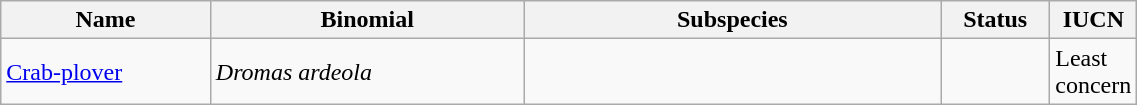<table width=60% class="wikitable">
<tr>
<th width=20%>Name</th>
<th width=30%>Binomial</th>
<th width=40%>Subspecies</th>
<th width=30%>Status</th>
<th width=30%>IUCN</th>
</tr>
<tr>
<td><a href='#'>Crab-plover</a><br></td>
<td><em>Dromas ardeola</em></td>
<td></td>
<td></td>
<td>Least concern</td>
</tr>
</table>
